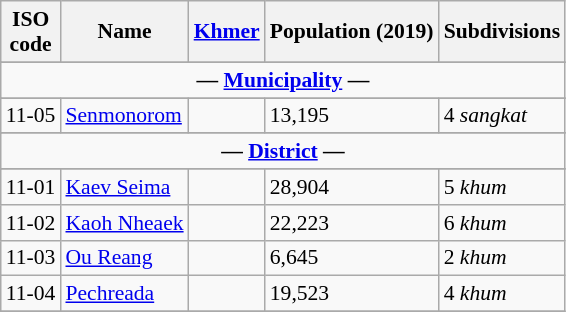<table class="wikitable" style="font-size:90%;">
<tr>
<th>ISO<br>code</th>
<th>Name</th>
<th><a href='#'>Khmer</a></th>
<th>Population (2019)</th>
<th>Subdivisions</th>
</tr>
<tr>
</tr>
<tr ---------bgcolor=lightblue>
<td colspan=6 align=center><strong>— <a href='#'>Municipality</a> —</strong></td>
</tr>
<tr --------->
</tr>
<tr>
<td>11-05</td>
<td><a href='#'>Senmonorom</a></td>
<td></td>
<td>13,195</td>
<td>4 <em>sangkat</em></td>
</tr>
<tr>
</tr>
<tr ---------bgcolor=lightblue>
<td colspan=6 align=center><strong>— <a href='#'>District</a> —</strong></td>
</tr>
<tr --------->
</tr>
<tr>
<td>11-01</td>
<td><a href='#'>Kaev Seima</a></td>
<td></td>
<td>28,904</td>
<td>5 <em>khum</em></td>
</tr>
<tr>
<td>11-02</td>
<td><a href='#'>Kaoh Nheaek</a></td>
<td></td>
<td>22,223</td>
<td>6 <em>khum</em></td>
</tr>
<tr>
<td>11-03</td>
<td><a href='#'>Ou Reang</a></td>
<td></td>
<td>6,645</td>
<td>2 <em>khum</em></td>
</tr>
<tr>
<td>11-04</td>
<td><a href='#'>Pechreada</a></td>
<td></td>
<td>19,523</td>
<td>4 <em>khum</em></td>
</tr>
<tr>
</tr>
</table>
